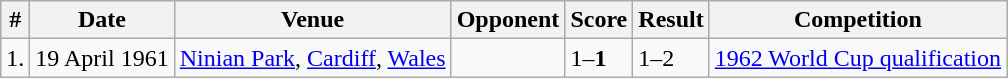<table class="wikitable" style="font-size:100%">
<tr>
<th>#</th>
<th>Date</th>
<th>Venue</th>
<th>Opponent</th>
<th>Score</th>
<th>Result</th>
<th>Competition</th>
</tr>
<tr>
<td>1.</td>
<td>19 April 1961</td>
<td><a href='#'>Ninian Park</a>, <a href='#'>Cardiff</a>, <a href='#'>Wales</a></td>
<td></td>
<td>1–<strong>1</strong></td>
<td>1–2</td>
<td><a href='#'>1962 World Cup qualification</a></td>
</tr>
</table>
